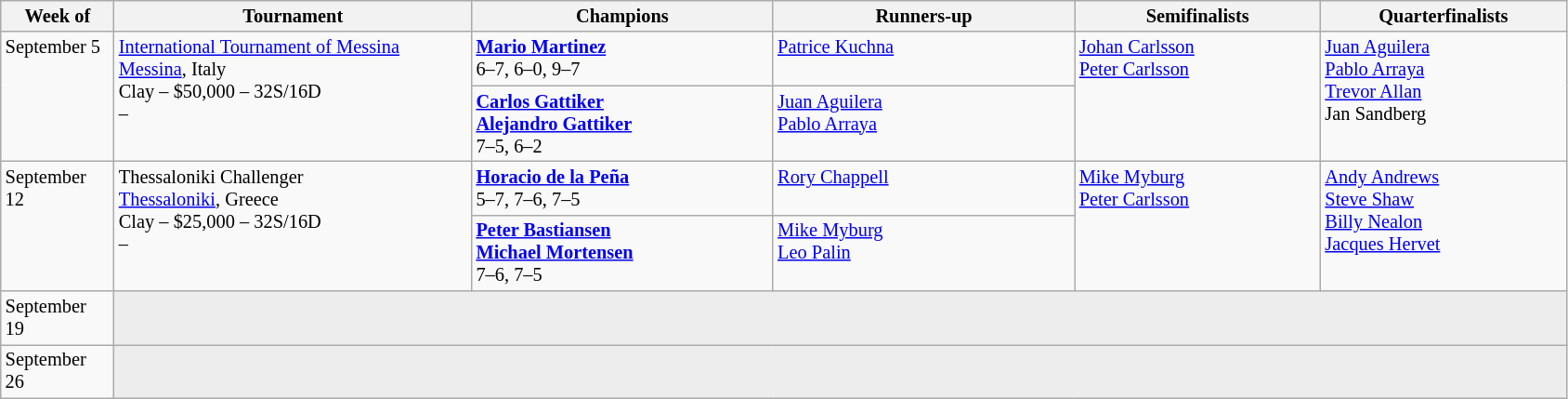<table class="wikitable" style="font-size:85%;">
<tr>
<th width="75">Week of</th>
<th width="250">Tournament</th>
<th width="210">Champions</th>
<th width="210">Runners-up</th>
<th width="170">Semifinalists</th>
<th width="170">Quarterfinalists</th>
</tr>
<tr valign="top">
<td rowspan="2">September 5</td>
<td rowspan="2"><a href='#'>International Tournament of Messina</a><br> <a href='#'>Messina</a>, Italy<br>Clay – $50,000 – 32S/16D<br>  – </td>
<td> <strong><a href='#'>Mario Martinez</a></strong> <br>6–7, 6–0, 9–7</td>
<td> <a href='#'>Patrice Kuchna</a></td>
<td rowspan="2"> <a href='#'>Johan Carlsson</a> <br>  <a href='#'>Peter Carlsson</a></td>
<td rowspan="2"> <a href='#'>Juan Aguilera</a> <br>  <a href='#'>Pablo Arraya</a> <br> <a href='#'>Trevor Allan</a> <br>  Jan Sandberg</td>
</tr>
<tr valign="top">
<td> <strong><a href='#'>Carlos Gattiker</a></strong> <br> <strong><a href='#'>Alejandro Gattiker</a></strong><br>7–5, 6–2</td>
<td> <a href='#'>Juan Aguilera</a> <br> <a href='#'>Pablo Arraya</a></td>
</tr>
<tr valign="top">
<td rowspan="2">September 12</td>
<td rowspan="2">Thessaloniki Challenger<br> <a href='#'>Thessaloniki</a>, Greece<br>Clay – $25,000 – 32S/16D<br>  – </td>
<td> <strong><a href='#'>Horacio de la Peña</a></strong> <br>5–7, 7–6, 7–5</td>
<td> <a href='#'>Rory Chappell</a></td>
<td rowspan="2"> <a href='#'>Mike Myburg</a> <br>  <a href='#'>Peter Carlsson</a></td>
<td rowspan="2"> <a href='#'>Andy Andrews</a> <br>  <a href='#'>Steve Shaw</a> <br> <a href='#'>Billy Nealon</a> <br>  <a href='#'>Jacques Hervet</a></td>
</tr>
<tr valign="top">
<td> <strong><a href='#'>Peter Bastiansen</a></strong> <br> <strong><a href='#'>Michael Mortensen</a></strong><br>7–6, 7–5</td>
<td> <a href='#'>Mike Myburg</a> <br> <a href='#'>Leo Palin</a></td>
</tr>
<tr valign="top">
<td rowspan="1">September 19</td>
<td colspan="5" bgcolor="#ededed"></td>
</tr>
<tr valign="top">
<td rowspan="1">September 26</td>
<td colspan="5" bgcolor="#ededed"></td>
</tr>
</table>
